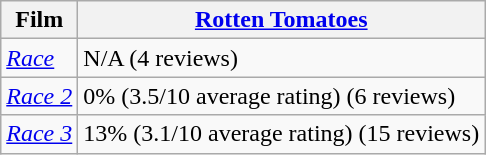<table class="wikitable sortable">
<tr>
<th>Film</th>
<th><a href='#'>Rotten Tomatoes</a></th>
</tr>
<tr>
<td><em><a href='#'>Race</a></em></td>
<td>N/A (4 reviews)</td>
</tr>
<tr>
<td><a href='#'><em>Race 2</em></a></td>
<td>0% (3.5/10 average rating) (6 reviews)</td>
</tr>
<tr>
<td><em><a href='#'>Race 3</a></em></td>
<td>13% (3.1/10 average rating) (15 reviews)</td>
</tr>
</table>
